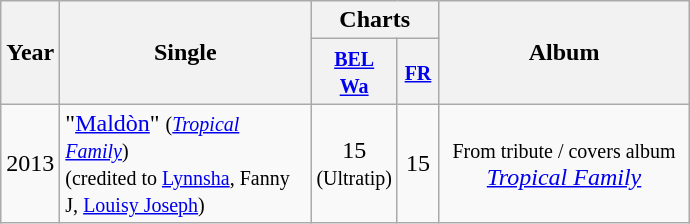<table class="wikitable">
<tr>
<th align="center" rowspan="2" width="10">Year</th>
<th align="center" rowspan="2" width="160">Single</th>
<th align="center" colspan="2">Charts</th>
<th align="center" rowspan="2" width="160">Album</th>
</tr>
<tr>
<th width="20"><small><a href='#'>BEL <br>Wa</a></small><br></th>
<th width="20"><small><a href='#'>FR</a></small><br></th>
</tr>
<tr>
<td align="center" rowspan="1">2013</td>
<td>"<a href='#'>Maldòn</a>" <small>(<em><a href='#'>Tropical Family</a></em>)</small><br><small>(credited to <a href='#'>Lynnsha</a>, Fanny J, <a href='#'>Louisy Joseph</a>)</small></td>
<td align="center">15<br><small>(Ultratip)</small></td>
<td align="center">15</td>
<td align="center"><small>From tribute / covers album</small> <br><em><a href='#'>Tropical Family</a></em></td>
</tr>
</table>
